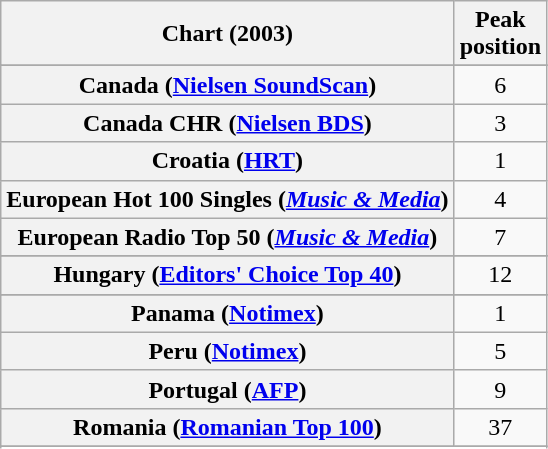<table class="wikitable plainrowheaders sortable" style="text-align:center">
<tr>
<th scope="col">Chart (2003)</th>
<th scope="col">Peak<br>position</th>
</tr>
<tr>
</tr>
<tr>
</tr>
<tr>
</tr>
<tr>
</tr>
<tr>
</tr>
<tr>
<th scope="row">Canada (<a href='#'>Nielsen SoundScan</a>)</th>
<td>6</td>
</tr>
<tr>
<th scope="row">Canada CHR (<a href='#'>Nielsen BDS</a>)</th>
<td style="text-align:center">3</td>
</tr>
<tr>
<th scope="row">Croatia (<a href='#'>HRT</a>)</th>
<td>1</td>
</tr>
<tr>
<th scope="row">European Hot 100 Singles (<em><a href='#'>Music & Media</a></em>)</th>
<td>4</td>
</tr>
<tr>
<th scope="row">European Radio Top 50 (<em><a href='#'>Music & Media</a></em>)</th>
<td>7</td>
</tr>
<tr>
</tr>
<tr>
</tr>
<tr>
<th scope="row">Hungary (<a href='#'>Editors' Choice Top 40</a>)</th>
<td>12</td>
</tr>
<tr>
</tr>
<tr>
</tr>
<tr>
</tr>
<tr>
</tr>
<tr>
</tr>
<tr>
<th scope="row">Panama (<a href='#'>Notimex</a>)</th>
<td>1</td>
</tr>
<tr>
<th scope="row">Peru (<a href='#'>Notimex</a>)</th>
<td>5</td>
</tr>
<tr>
<th scope="row">Portugal (<a href='#'>AFP</a>)</th>
<td>9</td>
</tr>
<tr>
<th scope="row">Romania (<a href='#'>Romanian Top 100</a>)</th>
<td>37</td>
</tr>
<tr>
</tr>
<tr>
</tr>
<tr>
</tr>
<tr>
</tr>
<tr>
</tr>
<tr>
</tr>
<tr>
</tr>
<tr>
</tr>
<tr>
</tr>
</table>
